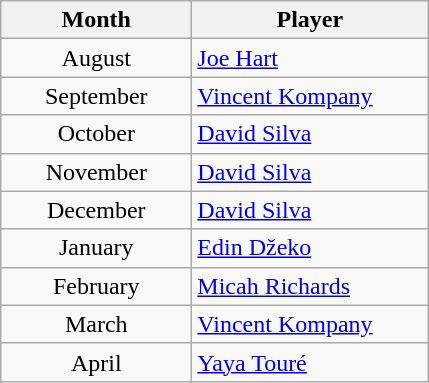<table class="wikitable">
<tr>
<th width="120">Month</th>
<th width="150">Player</th>
</tr>
<tr>
<td align="center">August</td>
<td> <a href='#'>Joe Hart</a></td>
</tr>
<tr>
<td align="center">September</td>
<td> <a href='#'>Vincent Kompany</a></td>
</tr>
<tr>
<td align="center">October</td>
<td> <a href='#'>David Silva</a></td>
</tr>
<tr>
<td align="center">November</td>
<td> <a href='#'>David Silva</a></td>
</tr>
<tr>
<td align="center">December</td>
<td> <a href='#'>David Silva</a></td>
</tr>
<tr>
<td align="center">January</td>
<td> <a href='#'>Edin Džeko</a></td>
</tr>
<tr>
<td align="center">February</td>
<td> <a href='#'>Micah Richards</a></td>
</tr>
<tr>
<td align="center">March</td>
<td> <a href='#'>Vincent Kompany</a></td>
</tr>
<tr>
<td align="center">April</td>
<td> <a href='#'>Yaya Touré</a></td>
</tr>
</table>
